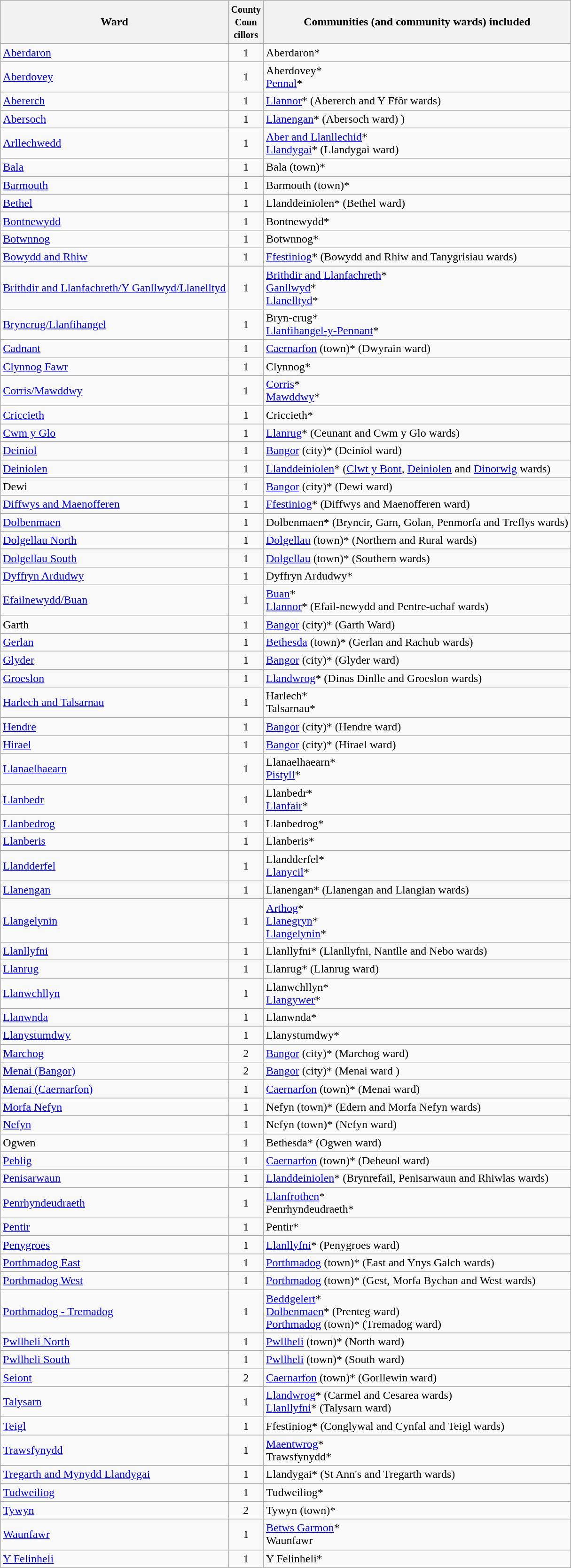<table class="wikitable">
<tr>
<th>Ward</th>
<th><small>County<br>Coun<br>cillors</small></th>
<th>Communities (and community wards) included</th>
</tr>
<tr>
<td><a href='#'>Aberdaron</a></td>
<td align="center">1</td>
<td>Aberdaron*</td>
</tr>
<tr>
<td><a href='#'>Aberdovey</a></td>
<td align="center">1</td>
<td>Aberdovey* <br><a href='#'>Pennal</a>*</td>
</tr>
<tr>
<td><a href='#'>Abererch</a></td>
<td align="center">1</td>
<td><a href='#'>Llannor</a>* (Abererch and Y Ffôr wards)</td>
</tr>
<tr>
<td><a href='#'>Abersoch</a></td>
<td align="center">1</td>
<td><a href='#'>Llanengan</a>* (Abersoch ward) )</td>
</tr>
<tr>
<td><a href='#'>Arllechwedd</a></td>
<td align="center">1</td>
<td><a href='#'>Aber and Llanllechid</a>*<br><a href='#'>Llandygai</a>* (Llandygai ward)</td>
</tr>
<tr>
<td><a href='#'>Bala</a></td>
<td align="center">1</td>
<td>Bala (town)*</td>
</tr>
<tr>
<td><a href='#'>Barmouth</a></td>
<td align="center">1</td>
<td>Barmouth (town)*</td>
</tr>
<tr>
<td><a href='#'>Bethel</a></td>
<td align="center">1</td>
<td>Llanddeiniolen* (Bethel ward)</td>
</tr>
<tr>
<td><a href='#'>Bontnewydd</a></td>
<td align="center">1</td>
<td>Bontnewydd*</td>
</tr>
<tr>
<td><a href='#'>Botwnnog</a></td>
<td align="center">1</td>
<td>Botwnnog*</td>
</tr>
<tr>
<td><a href='#'>Bowydd and Rhiw</a></td>
<td align="center">1</td>
<td><a href='#'>Ffestiniog</a>* (Bowydd and Rhiw and Tanygrisiau wards)</td>
</tr>
<tr>
<td><a href='#'>Brithdir and Llanfachreth/Y Ganllwyd/Llanelltyd</a></td>
<td align="center">1</td>
<td><a href='#'>Brithdir and Llanfachreth</a>* <br><a href='#'>Ganllwyd</a>* <br><a href='#'>Llanelltyd</a>*</td>
</tr>
<tr>
<td><a href='#'>Bryncrug/Llanfihangel</a></td>
<td align="center">1</td>
<td>Bryn-crug* <br><a href='#'>Llanfihangel-y-Pennant</a>*</td>
</tr>
<tr>
<td><a href='#'>Cadnant</a></td>
<td align="center">1</td>
<td><a href='#'>Caernarfon</a> (town)* (Dwyrain ward)</td>
</tr>
<tr>
<td><a href='#'>Clynnog Fawr</a></td>
<td align="center">1</td>
<td>Clynnog*</td>
</tr>
<tr>
<td><a href='#'>Corris/Mawddwy</a></td>
<td align="center">1</td>
<td><a href='#'>Corris</a>* <br><a href='#'>Mawddwy</a>*</td>
</tr>
<tr>
<td><a href='#'>Criccieth</a></td>
<td align="center">1</td>
<td>Criccieth*</td>
</tr>
<tr>
<td><a href='#'>Cwm y Glo</a></td>
<td align="center">1</td>
<td><a href='#'>Llanrug</a>* (Ceunant and Cwm y Glo wards)</td>
</tr>
<tr>
<td><a href='#'>Deiniol</a></td>
<td align="center">1</td>
<td><a href='#'>Bangor</a> (city)* (Deiniol ward)</td>
</tr>
<tr>
<td><a href='#'>Deiniolen</a></td>
<td align="center">1</td>
<td><a href='#'>Llanddeiniolen</a>* (<a href='#'>Clwt y Bont</a>, <a href='#'>Deiniolen</a> and <a href='#'>Dinorwig</a> wards)</td>
</tr>
<tr>
<td>Dewi</td>
<td align="center">1</td>
<td><a href='#'>Bangor</a> (city)* (Dewi ward)</td>
</tr>
<tr>
<td><a href='#'>Diffwys and Maenofferen</a></td>
<td align="center">1</td>
<td><a href='#'>Ffestiniog</a>* (Diffwys and Maenofferen ward)</td>
</tr>
<tr>
<td><a href='#'>Dolbenmaen</a></td>
<td align="center">1</td>
<td>Dolbenmaen* (Bryncir, Garn, Golan, Penmorfa and Treflys wards)</td>
</tr>
<tr>
<td><a href='#'>Dolgellau North</a></td>
<td align="center">1</td>
<td><a href='#'>Dolgellau</a> (town)* (Northern and Rural wards)</td>
</tr>
<tr>
<td><a href='#'>Dolgellau South</a></td>
<td align="center">1</td>
<td><a href='#'>Dolgellau</a> (town)* (Southern wards)</td>
</tr>
<tr>
<td><a href='#'>Dyffryn Ardudwy</a></td>
<td align="center">1</td>
<td>Dyffryn Ardudwy*</td>
</tr>
<tr>
<td><a href='#'>Efailnewydd/Buan</a></td>
<td align="center">1</td>
<td><a href='#'>Buan</a>* <br><a href='#'>Llannor</a>* (Efail-newydd and Pentre-uchaf wards)</td>
</tr>
<tr>
<td>Garth</td>
<td align="center">1</td>
<td><a href='#'>Bangor</a> (city)* (Garth Ward)</td>
</tr>
<tr>
<td><a href='#'>Gerlan</a></td>
<td align="center">1</td>
<td><a href='#'>Bethesda</a> (town)* (Gerlan and Rachub wards)</td>
</tr>
<tr>
<td><a href='#'>Glyder</a></td>
<td align="center">1</td>
<td><a href='#'>Bangor</a> (city)* (Glyder ward)</td>
</tr>
<tr>
<td><a href='#'>Groeslon</a></td>
<td align="center">1</td>
<td><a href='#'>Llandwrog</a>* (Dinas Dinlle and Groeslon wards)</td>
</tr>
<tr>
<td><a href='#'>Harlech and Talsarnau</a></td>
<td align="center">1</td>
<td>Harlech* <br>Talsarnau*</td>
</tr>
<tr>
<td><a href='#'>Hendre</a></td>
<td align="center">1</td>
<td><a href='#'>Bangor</a> (city)* (Hendre ward)</td>
</tr>
<tr>
<td><a href='#'>Hirael</a></td>
<td align="center">1</td>
<td><a href='#'>Bangor</a> (city)* (Hirael ward)</td>
</tr>
<tr>
<td><a href='#'>Llanaelhaearn</a></td>
<td align="center">1</td>
<td>Llanaelhaearn* <br><a href='#'>Pistyll</a>*</td>
</tr>
<tr>
<td><a href='#'>Llanbedr</a></td>
<td align="center">1</td>
<td>Llanbedr* <br><a href='#'>Llanfair</a>*</td>
</tr>
<tr>
<td><a href='#'>Llanbedrog</a></td>
<td align="center">1</td>
<td>Llanbedrog*</td>
</tr>
<tr>
<td><a href='#'>Llanberis</a></td>
<td align="center">1</td>
<td>Llanberis*</td>
</tr>
<tr>
<td><a href='#'>Llandderfel</a></td>
<td align="center">1</td>
<td>Llandderfel* <br><a href='#'>Llanycil</a>*</td>
</tr>
<tr>
<td><a href='#'>Llanengan</a></td>
<td align="center">1</td>
<td>Llanengan* (Llanengan and Llangian wards)</td>
</tr>
<tr>
<td><a href='#'>Llangelynin</a></td>
<td align="center">1</td>
<td><a href='#'>Arthog</a>* <br><a href='#'>Llanegryn</a>* <br><a href='#'>Llangelynin</a>*</td>
</tr>
<tr>
<td><a href='#'>Llanllyfni</a></td>
<td align="center">1</td>
<td>Llanllyfni* (Llanllyfni, Nantlle and Nebo wards)</td>
</tr>
<tr>
<td><a href='#'>Llanrug</a></td>
<td align="center">1</td>
<td>Llanrug* (Llanrug ward)</td>
</tr>
<tr>
<td><a href='#'>Llanwchllyn</a></td>
<td align="center">1</td>
<td>Llanwchllyn* <br><a href='#'>Llangywer</a>*</td>
</tr>
<tr>
<td><a href='#'>Llanwnda</a></td>
<td align="center">1</td>
<td>Llanwnda*</td>
</tr>
<tr>
<td><a href='#'>Llanystumdwy</a></td>
<td align="center">1</td>
<td>Llanystumdwy*</td>
</tr>
<tr>
<td><a href='#'>Marchog</a></td>
<td align="center">2</td>
<td><a href='#'>Bangor</a> (city)* (Marchog ward)</td>
</tr>
<tr>
<td><a href='#'>Menai (Bangor)</a></td>
<td align="center">2</td>
<td><a href='#'>Bangor</a> (city)* (Menai ward )</td>
</tr>
<tr>
<td><a href='#'>Menai (Caernarfon)</a></td>
<td align="center">1</td>
<td><a href='#'>Caernarfon</a> (town)* (Menai ward)</td>
</tr>
<tr>
<td><a href='#'>Morfa Nefyn</a></td>
<td align="center">1</td>
<td>Nefyn (town)* (Edern and Morfa Nefyn wards)</td>
</tr>
<tr>
<td><a href='#'>Nefyn</a></td>
<td align="center">1</td>
<td>Nefyn (town)* (Nefyn ward)</td>
</tr>
<tr>
<td>Ogwen</td>
<td align="center">1</td>
<td>Bethesda* (Ogwen ward)</td>
</tr>
<tr>
<td><a href='#'>Peblig</a></td>
<td align="center">1</td>
<td><a href='#'>Caernarfon</a> (town)* (Deheuol ward)</td>
</tr>
<tr>
<td><a href='#'>Penisarwaun</a></td>
<td align="center">1</td>
<td><a href='#'>Llanddeiniolen</a>* (Brynrefail, Penisarwaun and Rhiwlas wards)</td>
</tr>
<tr>
<td><a href='#'>Penrhyndeudraeth</a></td>
<td align="center">1</td>
<td><a href='#'>Llanfrothen</a>* <br>Penrhyndeudraeth*</td>
</tr>
<tr>
<td><a href='#'>Pentir</a></td>
<td align="center">1</td>
<td>Pentir*</td>
</tr>
<tr>
<td><a href='#'>Penygroes</a></td>
<td align="center">1</td>
<td><a href='#'>Llanllyfni</a>* (Penygroes ward)</td>
</tr>
<tr>
<td><a href='#'>Porthmadog East</a></td>
<td align="center">1</td>
<td><a href='#'>Porthmadog</a> (town)* (East and Ynys Galch wards)</td>
</tr>
<tr>
<td><a href='#'>Porthmadog West</a></td>
<td align="center">1</td>
<td><a href='#'>Porthmadog</a> (town)* (Gest, Morfa Bychan and West wards)</td>
</tr>
<tr>
<td><a href='#'>Porthmadog - Tremadog</a></td>
<td align="center">1</td>
<td><a href='#'>Beddgelert</a>* <br><a href='#'>Dolbenmaen</a>* (Prenteg ward) <br><a href='#'>Porthmadog</a> (town)* (Tremadog ward)</td>
</tr>
<tr>
<td><a href='#'>Pwllheli North</a></td>
<td align="center">1</td>
<td><a href='#'>Pwllheli</a> (town)* (North ward)</td>
</tr>
<tr>
<td><a href='#'>Pwllheli South</a></td>
<td align="center">1</td>
<td><a href='#'>Pwllheli</a> (town)* (South ward)</td>
</tr>
<tr>
<td><a href='#'>Seiont</a></td>
<td align="center">2</td>
<td><a href='#'>Caernarfon</a> (town)* (Gorllewin ward)</td>
</tr>
<tr>
<td><a href='#'>Talysarn</a></td>
<td align="center">1</td>
<td><a href='#'>Llandwrog</a>* (Carmel and Cesarea wards)<br><a href='#'>Llanllyfni</a>* (Talysarn ward)</td>
</tr>
<tr>
<td><a href='#'>Teigl</a></td>
<td align="center">1</td>
<td>Ffestiniog* (Conglywal and Cynfal and Teigl wards)</td>
</tr>
<tr>
<td><a href='#'>Trawsfynydd</a></td>
<td align="center">1</td>
<td><a href='#'>Maentwrog</a>* <br>Trawsfynydd*</td>
</tr>
<tr>
<td><a href='#'>Tregarth and Mynydd Llandygai</a></td>
<td align="center">1</td>
<td>Llandygai* (St Ann's and Tregarth wards)</td>
</tr>
<tr>
<td><a href='#'>Tudweiliog</a></td>
<td align="center">1</td>
<td>Tudweiliog*</td>
</tr>
<tr>
<td><a href='#'>Tywyn</a></td>
<td align="center">2</td>
<td>Tywyn (town)*</td>
</tr>
<tr>
<td><a href='#'>Waunfawr</a></td>
<td align="center">1</td>
<td><a href='#'>Betws Garmon</a>*<br>Waunfawr</td>
</tr>
<tr>
<td><a href='#'>Y Felinheli</a></td>
<td align="center">1</td>
<td>Y Felinheli*</td>
</tr>
</table>
